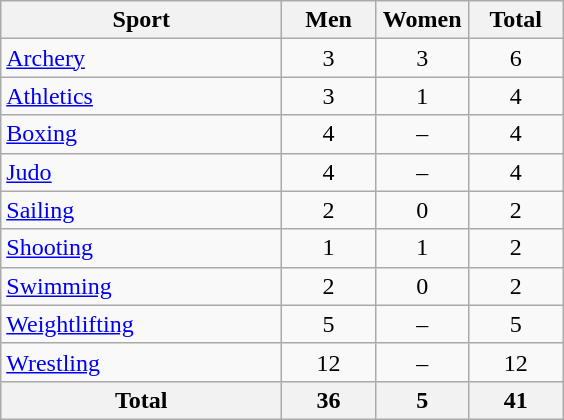<table class="wikitable sortable" style="text-align:center;">
<tr>
<th width=180>Sport</th>
<th width=55>Men</th>
<th width=55>Women</th>
<th width=55>Total</th>
</tr>
<tr>
<td align=left><a href='#'>Archery</a></td>
<td>3</td>
<td>3</td>
<td>6</td>
</tr>
<tr>
<td align=left><a href='#'>Athletics</a></td>
<td>3</td>
<td>1</td>
<td>4</td>
</tr>
<tr>
<td align=left><a href='#'>Boxing</a></td>
<td>4</td>
<td>–</td>
<td>4</td>
</tr>
<tr>
<td align=left><a href='#'>Judo</a></td>
<td>4</td>
<td>–</td>
<td>4</td>
</tr>
<tr>
<td align=left><a href='#'>Sailing</a></td>
<td>2</td>
<td>0</td>
<td>2</td>
</tr>
<tr>
<td align=left><a href='#'>Shooting</a></td>
<td>1</td>
<td>1</td>
<td>2</td>
</tr>
<tr>
<td align=left><a href='#'>Swimming</a></td>
<td>2</td>
<td>0</td>
<td>2</td>
</tr>
<tr>
<td align=left><a href='#'>Weightlifting</a></td>
<td>5</td>
<td>–</td>
<td>5</td>
</tr>
<tr>
<td align=left><a href='#'>Wrestling</a></td>
<td>12</td>
<td>–</td>
<td>12</td>
</tr>
<tr>
<th>Total</th>
<th>36</th>
<th>5</th>
<th>41</th>
</tr>
</table>
